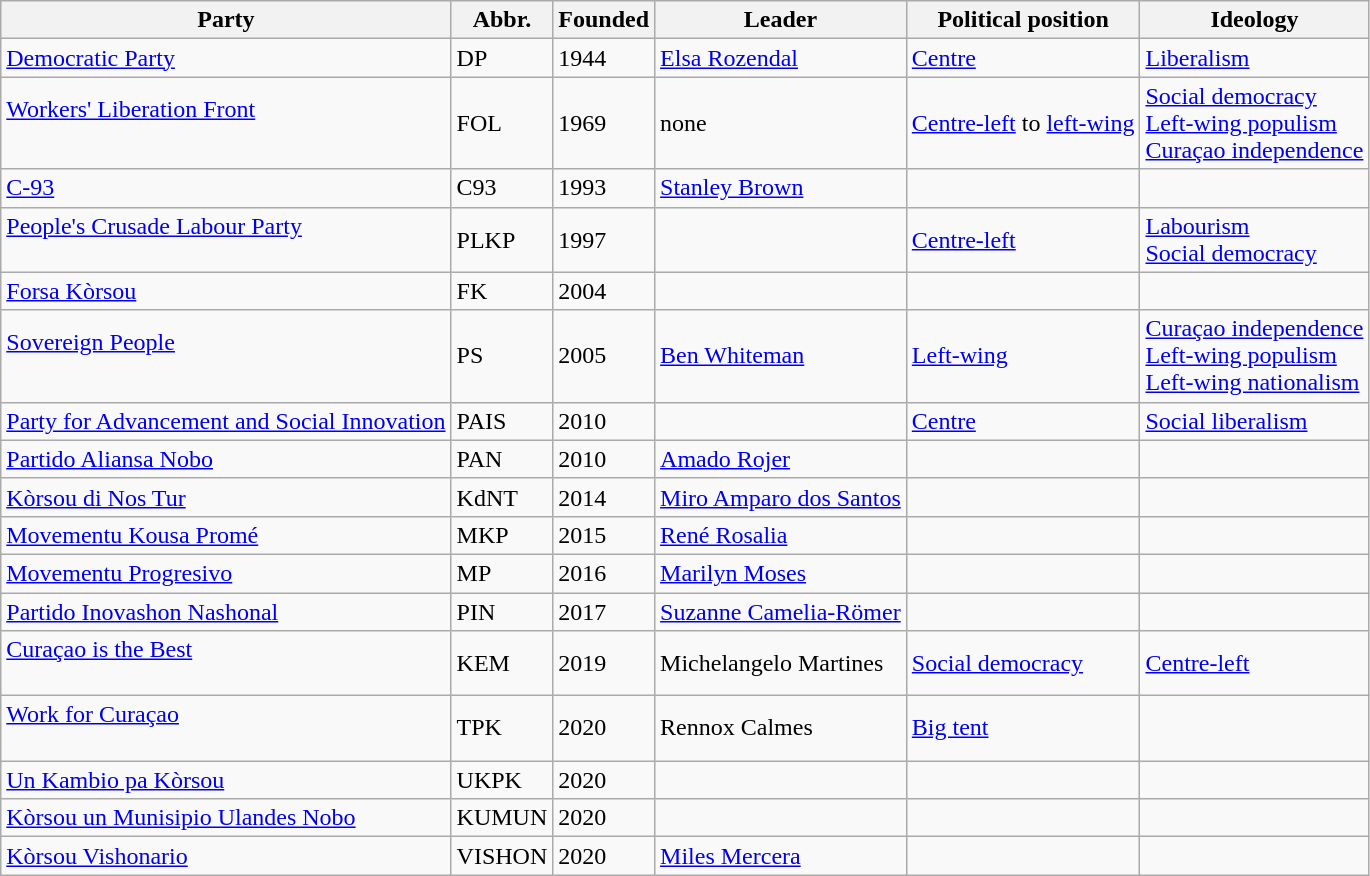<table class="wikitable">
<tr>
<th>Party</th>
<th>Abbr.</th>
<th>Founded</th>
<th>Leader</th>
<th>Political position</th>
<th>Ideology</th>
</tr>
<tr>
<td><a href='#'>Democratic Party</a></td>
<td>DP</td>
<td>1944</td>
<td><a href='#'>Elsa Rozendal</a></td>
<td><a href='#'>Centre</a></td>
<td><a href='#'>Liberalism</a></td>
</tr>
<tr>
<td><a href='#'>Workers' Liberation Front</a><br><small></small><br><small></small></td>
<td>FOL</td>
<td>1969</td>
<td>none</td>
<td><a href='#'>Centre-left</a> to <a href='#'>left-wing</a></td>
<td><a href='#'>Social democracy</a><br><a href='#'>Left-wing populism</a><br><a href='#'>Curaçao independence</a></td>
</tr>
<tr>
<td><a href='#'>C-93</a></td>
<td>C93</td>
<td>1993</td>
<td><a href='#'>Stanley Brown</a></td>
<td></td>
<td></td>
</tr>
<tr>
<td><a href='#'>People's Crusade Labour Party</a><br><small></small><br><small></small></td>
<td>PLKP</td>
<td>1997</td>
<td></td>
<td><a href='#'>Centre-left</a></td>
<td><a href='#'>Labourism</a><br><a href='#'>Social democracy</a></td>
</tr>
<tr>
<td><a href='#'>Forsa Kòrsou</a></td>
<td>FK</td>
<td>2004</td>
<td></td>
<td></td>
<td></td>
</tr>
<tr>
<td><a href='#'>Sovereign People</a><br><small></small><br><small></small></td>
<td>PS</td>
<td>2005</td>
<td><a href='#'>Ben Whiteman</a></td>
<td><a href='#'>Left-wing</a></td>
<td><a href='#'>Curaçao independence</a><br><a href='#'>Left-wing populism</a><br><a href='#'>Left-wing nationalism</a></td>
</tr>
<tr>
<td><a href='#'>Party for Advancement and Social Innovation</a><br><small></small></td>
<td>PAIS</td>
<td>2010</td>
<td></td>
<td><a href='#'>Centre</a></td>
<td><a href='#'>Social liberalism</a></td>
</tr>
<tr>
<td><a href='#'>Partido Aliansa Nobo</a></td>
<td>PAN</td>
<td>2010</td>
<td><a href='#'>Amado Rojer</a></td>
<td></td>
<td></td>
</tr>
<tr>
<td><a href='#'>Kòrsou di Nos Tur</a></td>
<td>KdNT</td>
<td>2014</td>
<td><a href='#'>Miro Amparo dos Santos</a></td>
<td></td>
<td></td>
</tr>
<tr>
<td><a href='#'>Movementu Kousa Promé</a></td>
<td>MKP</td>
<td>2015</td>
<td><a href='#'>René Rosalia</a></td>
<td></td>
<td></td>
</tr>
<tr>
<td><a href='#'>Movementu Progresivo</a></td>
<td>MP</td>
<td>2016</td>
<td><a href='#'>Marilyn Moses</a></td>
<td></td>
<td></td>
</tr>
<tr>
<td><a href='#'>Partido Inovashon Nashonal</a></td>
<td>PIN</td>
<td>2017</td>
<td><a href='#'>Suzanne Camelia-Römer</a></td>
<td></td>
<td></td>
</tr>
<tr>
<td><a href='#'>Curaçao is the Best</a><br><small></small><br><small></small></td>
<td>KEM</td>
<td>2019</td>
<td>Michelangelo Martines</td>
<td><a href='#'>Social democracy</a></td>
<td><a href='#'>Centre-left</a></td>
</tr>
<tr>
<td><a href='#'>Work for Curaçao</a><br><small></small><br><small></small></td>
<td>TPK</td>
<td>2020</td>
<td>Rennox Calmes</td>
<td><a href='#'>Big tent</a></td>
<td></td>
</tr>
<tr>
<td><a href='#'>Un Kambio pa Kòrsou</a></td>
<td>UKPK</td>
<td>2020</td>
<td></td>
<td></td>
<td></td>
</tr>
<tr>
<td><a href='#'>Kòrsou un Munisipio Ulandes Nobo</a></td>
<td>KUMUN</td>
<td>2020</td>
<td></td>
<td></td>
<td></td>
</tr>
<tr>
<td><a href='#'>Kòrsou Vishonario</a></td>
<td>VISHON</td>
<td>2020</td>
<td><a href='#'>Miles Mercera</a></td>
<td></td>
<td></td>
</tr>
</table>
